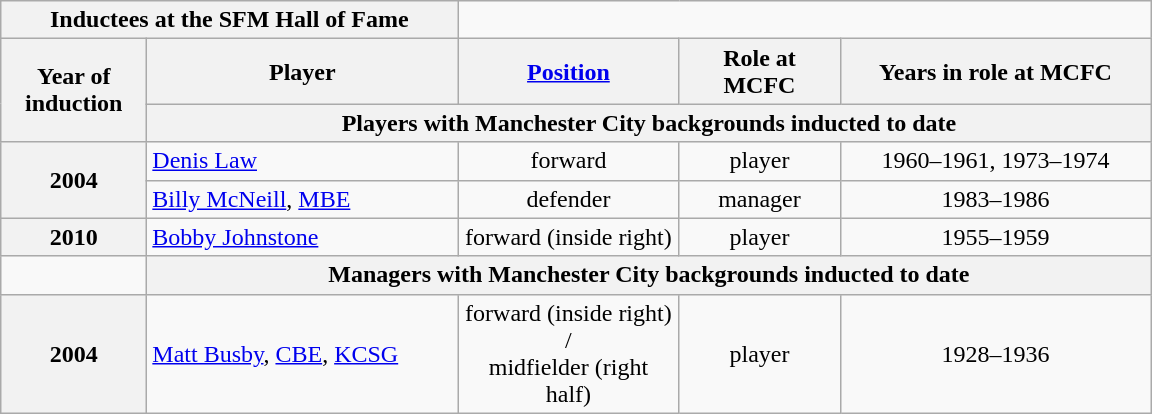<table class="wikitable collapsible collapsed" style="text-align:center">
<tr>
<th colspan="2" style="width:194px;">Inductees at the SFM Hall of Fame</th>
</tr>
<tr>
<th rowspan="2" style="width:70px;">Year of induction</th>
<th style="width:200px;">Player</th>
<th style="width:140px;"><a href='#'>Position</a></th>
<th style="width:100px;">Role at MCFC</th>
<th style="width:200px;">Years in role at MCFC</th>
</tr>
<tr>
<th colspan="4">Players with Manchester City backgrounds inducted to date</th>
</tr>
<tr>
<th rowspan="2">2004</th>
<td style="text-align:left;"> <a href='#'>Denis Law</a></td>
<td>forward</td>
<td>player</td>
<td>1960–1961, 1973–1974</td>
</tr>
<tr>
<td style="text-align:left;"> <a href='#'>Billy McNeill</a>, <a href='#'>MBE</a></td>
<td>defender</td>
<td>manager</td>
<td>1983–1986</td>
</tr>
<tr>
<th>2010</th>
<td style="text-align:left;"> <a href='#'>Bobby Johnstone</a></td>
<td>forward (inside right)</td>
<td>player</td>
<td>1955–1959</td>
</tr>
<tr>
<td style="width:90px;"></td>
<th colspan="4">Managers with Manchester City backgrounds inducted to date</th>
</tr>
<tr>
<th>2004</th>
<td style="text-align:left;"> <a href='#'>Matt Busby</a>, <a href='#'>CBE</a>, <a href='#'>KCSG</a></td>
<td>forward (inside right) / <br> midfielder (right half)</td>
<td>player</td>
<td>1928–1936</td>
</tr>
</table>
